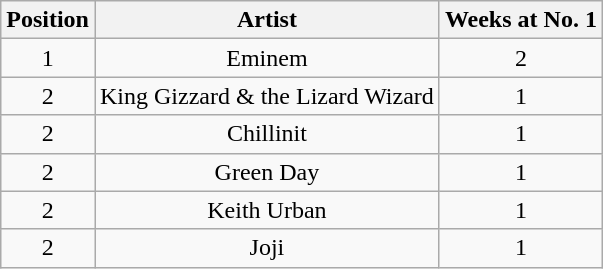<table class="wikitable">
<tr>
<th style="text-align: center;">Position</th>
<th style="text-align: center;">Artist</th>
<th style="text-align: center;">Weeks at No. 1</th>
</tr>
<tr>
<td style="text-align: center;">1</td>
<td style="text-align: center;">Eminem</td>
<td style="text-align: center;">2</td>
</tr>
<tr>
<td style="text-align: center;">2</td>
<td style="text-align: center;">King Gizzard & the Lizard Wizard</td>
<td style="text-align: center;">1</td>
</tr>
<tr>
<td style="text-align: center;">2</td>
<td style="text-align: center;">Chillinit</td>
<td style="text-align: center;">1</td>
</tr>
<tr>
<td style="text-align: center;">2</td>
<td style="text-align: center;">Green Day</td>
<td style="text-align: center;">1</td>
</tr>
<tr>
<td style="text-align: center;">2</td>
<td style="text-align: center;">Keith Urban</td>
<td style="text-align: center;">1</td>
</tr>
<tr>
<td style="text-align: center;">2</td>
<td style="text-align: center;">Joji</td>
<td style="text-align: center;">1</td>
</tr>
</table>
